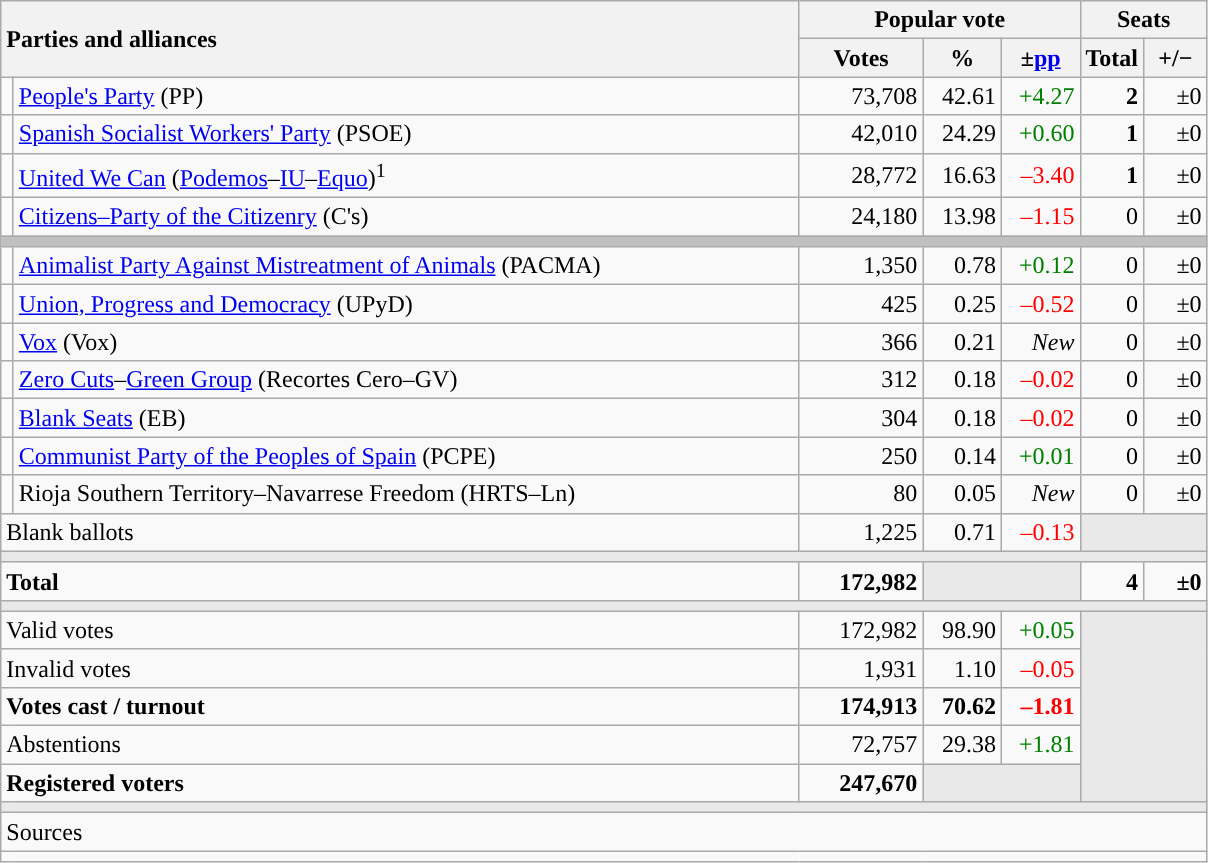<table class="wikitable" style="text-align:right;">
<tr>
<th style="text-align:left;" rowspan="2" colspan="2" width="525">Parties and alliances</th>
<th colspan="3">Popular vote</th>
<th colspan="2">Seats</th>
</tr>
<tr>
<th width="75">Votes</th>
<th width="45">%</th>
<th width="45">±<a href='#'>pp</a></th>
<th width="35">Total</th>
<th width="35">+/−</th>
</tr>
<tr>
<td width="1" style="color:inherit;background:"></td>
<td align="left"><a href='#'>People's Party</a> (PP)</td>
<td>73,708</td>
<td>42.61</td>
<td style="color:green;">+4.27</td>
<td><strong>2</strong></td>
<td>±0</td>
</tr>
<tr>
<td style="color:inherit;background:"></td>
<td align="left"><a href='#'>Spanish Socialist Workers' Party</a> (PSOE)</td>
<td>42,010</td>
<td>24.29</td>
<td style="color:green;">+0.60</td>
<td><strong>1</strong></td>
<td>±0</td>
</tr>
<tr>
<td style="color:inherit;background:"></td>
<td align="left"><a href='#'>United We Can</a> (<a href='#'>Podemos</a>–<a href='#'>IU</a>–<a href='#'>Equo</a>)<sup>1</sup></td>
<td>28,772</td>
<td>16.63</td>
<td style="color:red;">–3.40</td>
<td><strong>1</strong></td>
<td>±0</td>
</tr>
<tr>
<td style="color:inherit;background:"></td>
<td align="left"><a href='#'>Citizens–Party of the Citizenry</a> (C's)</td>
<td>24,180</td>
<td>13.98</td>
<td style="color:red;">–1.15</td>
<td>0</td>
<td>±0</td>
</tr>
<tr>
<td colspan="7" bgcolor="#C0C0C0"></td>
</tr>
<tr>
<td style="color:inherit;background:"></td>
<td align="left"><a href='#'>Animalist Party Against Mistreatment of Animals</a> (PACMA)</td>
<td>1,350</td>
<td>0.78</td>
<td style="color:green;">+0.12</td>
<td>0</td>
<td>±0</td>
</tr>
<tr>
<td style="color:inherit;background:"></td>
<td align="left"><a href='#'>Union, Progress and Democracy</a> (UPyD)</td>
<td>425</td>
<td>0.25</td>
<td style="color:red;">–0.52</td>
<td>0</td>
<td>±0</td>
</tr>
<tr>
<td style="color:inherit;background:"></td>
<td align="left"><a href='#'>Vox</a> (Vox)</td>
<td>366</td>
<td>0.21</td>
<td><em>New</em></td>
<td>0</td>
<td>±0</td>
</tr>
<tr>
<td style="color:inherit;background:"></td>
<td align="left"><a href='#'>Zero Cuts</a>–<a href='#'>Green Group</a> (Recortes Cero–GV)</td>
<td>312</td>
<td>0.18</td>
<td style="color:red;">–0.02</td>
<td>0</td>
<td>±0</td>
</tr>
<tr>
<td style="color:inherit;background:"></td>
<td align="left"><a href='#'>Blank Seats</a> (EB)</td>
<td>304</td>
<td>0.18</td>
<td style="color:red;">–0.02</td>
<td>0</td>
<td>±0</td>
</tr>
<tr>
<td style="color:inherit;background:"></td>
<td align="left"><a href='#'>Communist Party of the Peoples of Spain</a> (PCPE)</td>
<td>250</td>
<td>0.14</td>
<td style="color:green;">+0.01</td>
<td>0</td>
<td>±0</td>
</tr>
<tr>
<td style="color:inherit;background:"></td>
<td align="left">Rioja Southern Territory–Navarrese Freedom (HRTS–Ln)</td>
<td>80</td>
<td>0.05</td>
<td><em>New</em></td>
<td>0</td>
<td>±0</td>
</tr>
<tr>
<td align="left" colspan="2">Blank ballots</td>
<td>1,225</td>
<td>0.71</td>
<td style="color:red;">–0.13</td>
<td bgcolor="#E9E9E9" colspan="2"></td>
</tr>
<tr>
<td colspan="7" bgcolor="#E9E9E9"></td>
</tr>
<tr style="font-weight:bold;">
<td align="left" colspan="2">Total</td>
<td>172,982</td>
<td bgcolor="#E9E9E9" colspan="2"></td>
<td>4</td>
<td>±0</td>
</tr>
<tr>
<td colspan="7" bgcolor="#E9E9E9"></td>
</tr>
<tr>
<td align="left" colspan="2">Valid votes</td>
<td>172,982</td>
<td>98.90</td>
<td style="color:green;">+0.05</td>
<td bgcolor="#E9E9E9" colspan="2" rowspan="5"></td>
</tr>
<tr>
<td align="left" colspan="2">Invalid votes</td>
<td>1,931</td>
<td>1.10</td>
<td style="color:red;">–0.05</td>
</tr>
<tr style="font-weight:bold;">
<td align="left" colspan="2">Votes cast / turnout</td>
<td>174,913</td>
<td>70.62</td>
<td style="color:red;">–1.81</td>
</tr>
<tr>
<td align="left" colspan="2">Abstentions</td>
<td>72,757</td>
<td>29.38</td>
<td style="color:green;">+1.81</td>
</tr>
<tr style="font-weight:bold;">
<td align="left" colspan="2">Registered voters</td>
<td>247,670</td>
<td bgcolor="#E9E9E9" colspan="2"></td>
</tr>
<tr>
<td colspan="7" bgcolor="#E9E9E9"></td>
</tr>
<tr>
<td align="left" colspan="7">Sources</td>
</tr>
<tr>
<td colspan="7" style="text-align:left; max-width:790px;"></td>
</tr>
</table>
